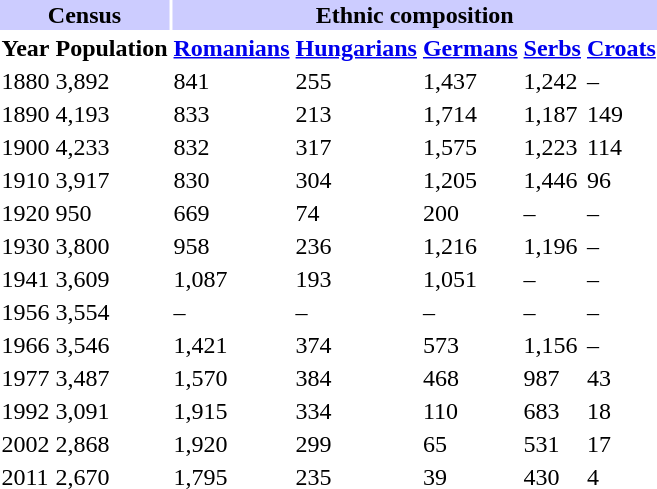<table class="toccolours">
<tr>
<th align="center" colspan="2" style="background:#ccccff;">Census</th>
<th align="center" colspan="5" style="background:#ccccff;">Ethnic composition</th>
</tr>
<tr>
<th>Year</th>
<th>Population</th>
<th><a href='#'>Romanians</a></th>
<th><a href='#'>Hungarians</a></th>
<th><a href='#'>Germans</a></th>
<th><a href='#'>Serbs</a></th>
<th><a href='#'>Croats</a></th>
</tr>
<tr>
<td>1880</td>
<td>3,892</td>
<td>841</td>
<td>255</td>
<td>1,437</td>
<td>1,242</td>
<td>–</td>
</tr>
<tr>
<td>1890</td>
<td>4,193</td>
<td>833</td>
<td>213</td>
<td>1,714</td>
<td>1,187</td>
<td>149</td>
</tr>
<tr>
<td>1900</td>
<td>4,233</td>
<td>832</td>
<td>317</td>
<td>1,575</td>
<td>1,223</td>
<td>114</td>
</tr>
<tr>
<td>1910</td>
<td>3,917</td>
<td>830</td>
<td>304</td>
<td>1,205</td>
<td>1,446</td>
<td>96</td>
</tr>
<tr>
<td>1920</td>
<td>950</td>
<td>669</td>
<td>74</td>
<td>200</td>
<td>–</td>
<td>–</td>
</tr>
<tr>
<td>1930</td>
<td>3,800</td>
<td>958</td>
<td>236</td>
<td>1,216</td>
<td>1,196</td>
<td>–</td>
</tr>
<tr>
<td>1941</td>
<td>3,609</td>
<td>1,087</td>
<td>193</td>
<td>1,051</td>
<td>–</td>
<td>–</td>
</tr>
<tr>
<td>1956</td>
<td>3,554</td>
<td>–</td>
<td>–</td>
<td>–</td>
<td>–</td>
<td>–</td>
</tr>
<tr>
<td>1966</td>
<td>3,546</td>
<td>1,421</td>
<td>374</td>
<td>573</td>
<td>1,156</td>
<td>–</td>
</tr>
<tr>
<td>1977</td>
<td>3,487</td>
<td>1,570</td>
<td>384</td>
<td>468</td>
<td>987</td>
<td>43</td>
</tr>
<tr>
<td>1992</td>
<td>3,091</td>
<td>1,915</td>
<td>334</td>
<td>110</td>
<td>683</td>
<td>18</td>
</tr>
<tr>
<td>2002</td>
<td>2,868</td>
<td>1,920</td>
<td>299</td>
<td>65</td>
<td>531</td>
<td>17</td>
</tr>
<tr>
<td>2011</td>
<td>2,670</td>
<td>1,795</td>
<td>235</td>
<td>39</td>
<td>430</td>
<td>4</td>
</tr>
</table>
